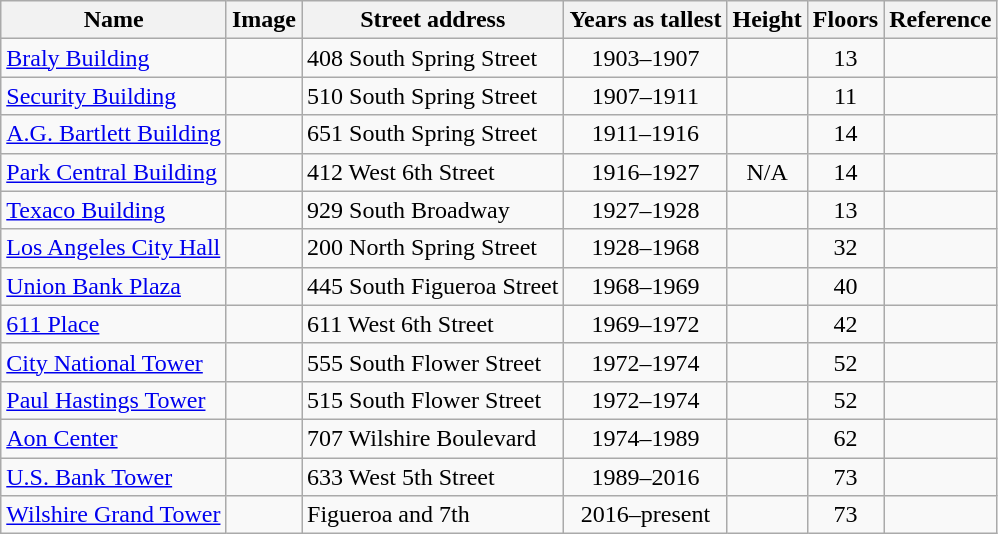<table class="wikitable sortable">
<tr>
<th>Name</th>
<th class="unsortable">Image</th>
<th>Street address</th>
<th>Years as tallest</th>
<th>Height<br></th>
<th>Floors</th>
<th class="unsortable">Reference</th>
</tr>
<tr>
<td><a href='#'>Braly Building</a></td>
<td></td>
<td>408 South Spring Street</td>
<td style="text-align:center;">1903–1907</td>
<td style="text-align:center;"></td>
<td style="text-align:center;">13</td>
<td style="text-align:center;"></td>
</tr>
<tr>
<td><a href='#'>Security Building</a></td>
<td></td>
<td>510 South Spring Street</td>
<td style="text-align:center;">1907–1911</td>
<td style="text-align:center;"></td>
<td style="text-align:center;">11</td>
<td style="text-align:center;"></td>
</tr>
<tr>
<td><a href='#'>A.G. Bartlett Building</a></td>
<td></td>
<td>651 South Spring Street</td>
<td style="text-align:center;">1911–1916</td>
<td style="text-align:center;"></td>
<td style="text-align:center;">14</td>
<td style="text-align:center;"></td>
</tr>
<tr>
<td><a href='#'>Park Central Building</a></td>
<td></td>
<td>412 West 6th Street</td>
<td style="text-align:center;">1916–1927</td>
<td style="text-align:center;">N/A</td>
<td style="text-align:center;">14</td>
<td style="text-align:center;"></td>
</tr>
<tr>
<td><a href='#'>Texaco Building</a></td>
<td></td>
<td>929 South Broadway</td>
<td style="text-align:center;">1927–1928</td>
<td style="text-align:center;"></td>
<td style="text-align:center;">13</td>
<td style="text-align:center;"></td>
</tr>
<tr>
<td><a href='#'>Los Angeles City Hall</a></td>
<td></td>
<td>200 North Spring Street</td>
<td style="text-align:center;">1928–1968</td>
<td style="text-align:center;"></td>
<td style="text-align:center;">32</td>
<td style="text-align:center;"></td>
</tr>
<tr>
<td><a href='#'>Union Bank Plaza</a></td>
<td></td>
<td>445 South Figueroa Street</td>
<td style="text-align:center;">1968–1969</td>
<td style="text-align:center;"></td>
<td style="text-align:center;">40</td>
<td style="text-align:center;"></td>
</tr>
<tr>
<td><a href='#'>611 Place</a></td>
<td></td>
<td>611 West 6th Street</td>
<td style="text-align:center;">1969–1972</td>
<td style="text-align:center;"></td>
<td style="text-align:center;">42</td>
<td style="text-align:center;"></td>
</tr>
<tr>
<td><a href='#'>City National Tower</a></td>
<td></td>
<td>555 South Flower Street</td>
<td style="text-align:center;">1972–1974</td>
<td style="text-align:center;"></td>
<td style="text-align:center;">52</td>
<td style="text-align:center;"></td>
</tr>
<tr>
<td><a href='#'>Paul Hastings Tower</a></td>
<td></td>
<td>515 South Flower Street</td>
<td style="text-align:center;">1972–1974</td>
<td style="text-align:center;"></td>
<td style="text-align:center;">52</td>
<td style="text-align:center;"></td>
</tr>
<tr>
<td><a href='#'>Aon Center</a></td>
<td></td>
<td>707 Wilshire Boulevard</td>
<td style="text-align:center;">1974–1989</td>
<td style="text-align:center;"></td>
<td style="text-align:center;">62</td>
<td style="text-align:center;"></td>
</tr>
<tr>
<td><a href='#'>U.S. Bank Tower</a></td>
<td></td>
<td>633 West 5th Street</td>
<td style="text-align:center;">1989–2016</td>
<td style="text-align:center;"></td>
<td style="text-align:center;">73</td>
<td style="text-align:center;"></td>
</tr>
<tr>
<td><a href='#'>Wilshire Grand Tower</a></td>
<td></td>
<td>Figueroa and 7th</td>
<td style="text-align:center;">2016–present</td>
<td style="text-align:center;"></td>
<td style="text-align:center;">73</td>
<td style="text-align:center;"></td>
</tr>
</table>
